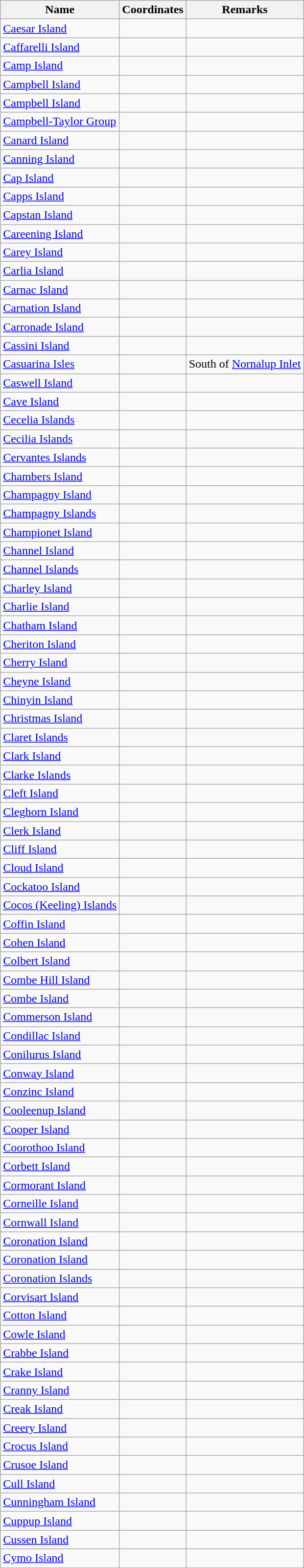<table class="wikitable">
<tr>
<th>Name</th>
<th>Coordinates</th>
<th>Remarks</th>
</tr>
<tr>
<td><a href='#'>Caesar Island</a></td>
<td></td>
<td></td>
</tr>
<tr>
<td><a href='#'>Caffarelli Island</a></td>
<td></td>
<td></td>
</tr>
<tr>
<td><a href='#'>Camp Island</a></td>
<td></td>
<td></td>
</tr>
<tr>
<td><a href='#'>Campbell Island</a></td>
<td></td>
<td></td>
</tr>
<tr>
<td><a href='#'>Campbell Island</a></td>
<td></td>
<td></td>
</tr>
<tr>
<td><a href='#'>Campbell-Taylor Group</a></td>
<td></td>
<td></td>
</tr>
<tr>
<td><a href='#'>Canard Island</a></td>
<td></td>
<td></td>
</tr>
<tr>
<td><a href='#'>Canning Island</a></td>
<td></td>
<td></td>
</tr>
<tr>
<td><a href='#'>Cap Island</a></td>
<td></td>
<td></td>
</tr>
<tr>
<td><a href='#'>Capps Island</a></td>
<td></td>
<td></td>
</tr>
<tr>
<td><a href='#'>Capstan Island</a></td>
<td></td>
<td></td>
</tr>
<tr>
<td><a href='#'>Careening Island</a></td>
<td></td>
<td></td>
</tr>
<tr>
<td><a href='#'>Carey Island</a></td>
<td></td>
<td></td>
</tr>
<tr>
<td><a href='#'>Carlia Island</a></td>
<td></td>
<td></td>
</tr>
<tr>
<td><a href='#'>Carnac Island</a></td>
<td></td>
<td></td>
</tr>
<tr>
<td><a href='#'>Carnation Island</a></td>
<td></td>
<td></td>
</tr>
<tr>
<td><a href='#'>Carronade Island</a></td>
<td></td>
<td></td>
</tr>
<tr>
<td><a href='#'>Cassini Island</a></td>
<td></td>
<td></td>
</tr>
<tr>
<td><a href='#'>Casuarina Isles</a></td>
<td></td>
<td>South of <a href='#'>Nornalup Inlet</a></td>
</tr>
<tr>
<td><a href='#'>Caswell Island</a></td>
<td></td>
<td></td>
</tr>
<tr>
<td><a href='#'>Cave Island</a></td>
<td></td>
<td></td>
</tr>
<tr>
<td><a href='#'>Cecelia Islands</a></td>
<td></td>
<td></td>
</tr>
<tr>
<td><a href='#'>Cecilia Islands</a></td>
<td></td>
<td></td>
</tr>
<tr>
<td><a href='#'>Cervantes Islands</a></td>
<td></td>
<td></td>
</tr>
<tr>
<td><a href='#'>Chambers Island</a></td>
<td></td>
<td></td>
</tr>
<tr>
<td><a href='#'>Champagny Island</a></td>
<td></td>
<td></td>
</tr>
<tr>
<td><a href='#'>Champagny Islands</a></td>
<td></td>
<td></td>
</tr>
<tr>
<td><a href='#'>Championet Island</a></td>
<td></td>
<td></td>
</tr>
<tr>
<td><a href='#'>Channel Island</a></td>
<td></td>
<td></td>
</tr>
<tr>
<td><a href='#'>Channel Islands</a></td>
<td></td>
<td></td>
</tr>
<tr>
<td><a href='#'>Charley Island</a></td>
<td></td>
<td></td>
</tr>
<tr>
<td><a href='#'>Charlie Island</a></td>
<td></td>
<td></td>
</tr>
<tr>
<td><a href='#'>Chatham Island</a></td>
<td></td>
<td></td>
</tr>
<tr>
<td><a href='#'>Cheriton Island</a></td>
<td></td>
<td></td>
</tr>
<tr>
<td><a href='#'>Cherry Island</a></td>
<td></td>
<td></td>
</tr>
<tr>
<td><a href='#'>Cheyne Island</a></td>
<td></td>
<td></td>
</tr>
<tr>
<td><a href='#'>Chinyin Island</a></td>
<td></td>
<td></td>
</tr>
<tr>
<td><a href='#'>Christmas Island</a></td>
<td></td>
<td></td>
</tr>
<tr>
<td><a href='#'>Claret Islands</a></td>
<td></td>
<td></td>
</tr>
<tr>
<td><a href='#'>Clark Island</a></td>
<td></td>
<td></td>
</tr>
<tr>
<td><a href='#'>Clarke Islands</a></td>
<td></td>
<td></td>
</tr>
<tr>
<td><a href='#'>Cleft Island</a></td>
<td></td>
<td></td>
</tr>
<tr>
<td><a href='#'>Cleghorn Island</a></td>
<td></td>
<td></td>
</tr>
<tr>
<td><a href='#'>Clerk Island</a></td>
<td></td>
<td></td>
</tr>
<tr>
<td><a href='#'>Cliff Island</a></td>
<td></td>
<td></td>
</tr>
<tr>
<td><a href='#'>Cloud Island</a></td>
<td></td>
<td></td>
</tr>
<tr>
<td><a href='#'>Cockatoo Island</a></td>
<td></td>
<td></td>
</tr>
<tr>
<td><a href='#'>Cocos (Keeling) Islands</a></td>
<td></td>
<td></td>
</tr>
<tr>
<td><a href='#'>Coffin Island</a></td>
<td></td>
<td></td>
</tr>
<tr>
<td><a href='#'>Cohen Island</a></td>
<td></td>
<td></td>
</tr>
<tr>
<td><a href='#'>Colbert Island</a></td>
<td></td>
<td></td>
</tr>
<tr>
<td><a href='#'>Combe Hill Island</a></td>
<td></td>
<td></td>
</tr>
<tr>
<td><a href='#'>Combe Island</a></td>
<td></td>
<td></td>
</tr>
<tr>
<td><a href='#'>Commerson Island</a></td>
<td></td>
<td></td>
</tr>
<tr>
<td><a href='#'>Condillac Island</a></td>
<td></td>
<td></td>
</tr>
<tr>
<td><a href='#'>Conilurus Island</a></td>
<td></td>
<td></td>
</tr>
<tr>
<td><a href='#'>Conway Island</a></td>
<td></td>
<td></td>
</tr>
<tr>
<td><a href='#'>Conzinc Island</a></td>
<td></td>
<td></td>
</tr>
<tr>
<td><a href='#'>Cooleenup Island</a></td>
<td></td>
<td></td>
</tr>
<tr>
<td><a href='#'>Cooper Island</a></td>
<td></td>
<td></td>
</tr>
<tr>
<td><a href='#'>Coorothoo Island</a></td>
<td></td>
<td></td>
</tr>
<tr>
<td><a href='#'>Corbett Island</a></td>
<td></td>
<td></td>
</tr>
<tr>
<td><a href='#'>Cormorant Island</a></td>
<td></td>
<td></td>
</tr>
<tr>
<td><a href='#'>Corneille Island</a></td>
<td></td>
<td></td>
</tr>
<tr>
<td><a href='#'>Cornwall Island</a></td>
<td></td>
<td></td>
</tr>
<tr>
<td><a href='#'>Coronation Island</a></td>
<td></td>
<td></td>
</tr>
<tr>
<td><a href='#'>Coronation Island</a></td>
<td></td>
<td></td>
</tr>
<tr>
<td><a href='#'>Coronation Islands</a></td>
<td></td>
<td></td>
</tr>
<tr>
<td><a href='#'>Corvisart Island</a></td>
<td></td>
<td></td>
</tr>
<tr>
<td><a href='#'>Cotton Island</a></td>
<td></td>
<td></td>
</tr>
<tr>
<td><a href='#'>Cowle Island</a></td>
<td></td>
<td></td>
</tr>
<tr>
<td><a href='#'>Crabbe Island</a></td>
<td></td>
<td></td>
</tr>
<tr>
<td><a href='#'>Crake Island</a></td>
<td></td>
<td></td>
</tr>
<tr>
<td><a href='#'>Cranny Island</a></td>
<td></td>
<td></td>
</tr>
<tr>
<td><a href='#'>Creak Island</a></td>
<td></td>
<td></td>
</tr>
<tr>
<td><a href='#'>Creery Island</a></td>
<td></td>
<td></td>
</tr>
<tr>
<td><a href='#'>Crocus Island</a></td>
<td></td>
<td></td>
</tr>
<tr>
<td><a href='#'>Crusoe Island</a></td>
<td></td>
<td></td>
</tr>
<tr>
<td><a href='#'>Cull Island</a></td>
<td></td>
<td></td>
</tr>
<tr>
<td><a href='#'>Cunningham Island</a></td>
<td></td>
<td></td>
</tr>
<tr>
<td><a href='#'>Cuppup Island</a></td>
<td></td>
<td></td>
</tr>
<tr>
<td><a href='#'>Cussen Island</a></td>
<td></td>
<td></td>
</tr>
<tr>
<td><a href='#'>Cymo Island</a></td>
<td></td>
<td></td>
</tr>
</table>
